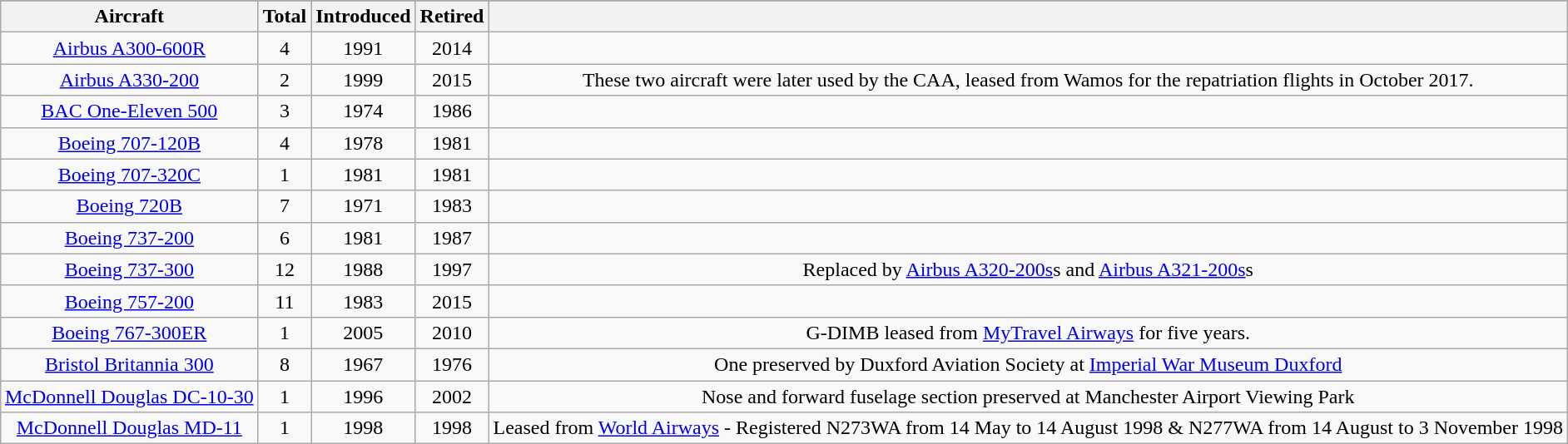<table class="wikitable" style="border-collapse:collapse; text-align:center; margin:auto;">
<tr>
</tr>
<tr bgcolor=darkgrey>
<th>Aircraft</th>
<th>Total</th>
<th>Introduced</th>
<th>Retired</th>
<th></th>
</tr>
<tr>
<td><a href='#'>Airbus A300-600R</a></td>
<td align=center>4</td>
<td align=center>1991</td>
<td align=center>2014</td>
<td></td>
</tr>
<tr>
<td><a href='#'>Airbus A330-200</a></td>
<td align=center>2</td>
<td align=center>1999</td>
<td align=center>2015</td>
<td>These two aircraft were later used by the CAA, leased from Wamos for the repatriation flights in October 2017.</td>
</tr>
<tr>
<td><a href='#'>BAC One-Eleven 500</a></td>
<td align=center>3</td>
<td align=center>1974</td>
<td align=center>1986</td>
<td></td>
</tr>
<tr>
<td><a href='#'>Boeing 707-120B</a></td>
<td align=center>4</td>
<td align=center>1978</td>
<td align=center>1981</td>
<td></td>
</tr>
<tr>
<td><a href='#'>Boeing 707-320C</a></td>
<td align=center>1</td>
<td align=center>1981</td>
<td align=center>1981</td>
<td></td>
</tr>
<tr>
<td><a href='#'>Boeing 720B</a></td>
<td align=center>7</td>
<td align=center>1971</td>
<td align=center>1983</td>
<td></td>
</tr>
<tr>
<td><a href='#'>Boeing 737-200</a></td>
<td align=center>6</td>
<td align=center>1981</td>
<td align=center>1987</td>
<td></td>
</tr>
<tr>
<td><a href='#'>Boeing 737-300</a></td>
<td align=center>12</td>
<td align=center>1988</td>
<td align=center>1997</td>
<td>Replaced by <a href='#'>Airbus A320-200s</a>s and <a href='#'>Airbus A321-200s</a>s</td>
</tr>
<tr>
<td><a href='#'>Boeing 757-200</a></td>
<td align=center>11</td>
<td align=center>1983</td>
<td align=center>2015</td>
<td></td>
</tr>
<tr>
<td><a href='#'>Boeing 767-300ER</a></td>
<td align=center>1</td>
<td align=center>2005</td>
<td align=center>2010</td>
<td>G-DIMB leased from <a href='#'>MyTravel Airways</a> for five years.</td>
</tr>
<tr>
<td><a href='#'>Bristol Britannia 300</a></td>
<td align=center>8</td>
<td align=center>1967</td>
<td align=center>1976</td>
<td>One preserved by Duxford Aviation Society at <a href='#'>Imperial War Museum Duxford</a></td>
</tr>
<tr>
<td><a href='#'>McDonnell Douglas DC-10-30</a></td>
<td align=center>1</td>
<td align=center>1996</td>
<td align=center>2002</td>
<td>Nose and forward fuselage section preserved at Manchester Airport Viewing Park</td>
</tr>
<tr>
<td><a href='#'>McDonnell Douglas MD-11</a></td>
<td>1</td>
<td>1998</td>
<td>1998</td>
<td>Leased from <a href='#'>World Airways</a> - Registered N273WA from 14 May to 14 August 1998 & N277WA from 14 August to 3 November 1998</td>
</tr>
</table>
